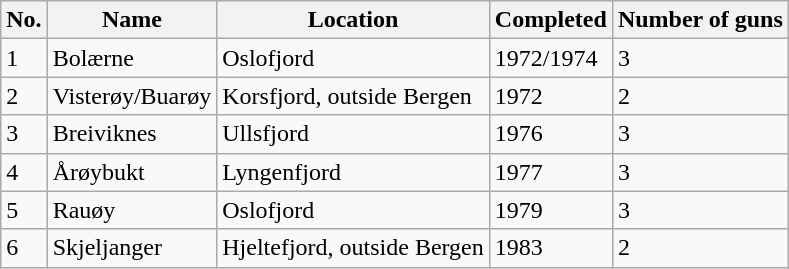<table class="wikitable">
<tr>
<th>No.</th>
<th>Name</th>
<th>Location</th>
<th>Completed</th>
<th>Number of guns</th>
</tr>
<tr>
<td>1</td>
<td>Bolærne</td>
<td>Oslofjord</td>
<td>1972/1974</td>
<td>3</td>
</tr>
<tr>
<td>2</td>
<td>Visterøy/Buarøy</td>
<td>Korsfjord, outside Bergen</td>
<td>1972</td>
<td>2</td>
</tr>
<tr>
<td>3</td>
<td>Breiviknes</td>
<td>Ullsfjord</td>
<td>1976</td>
<td>3</td>
</tr>
<tr>
<td>4</td>
<td>Årøybukt</td>
<td>Lyngenfjord</td>
<td>1977</td>
<td>3</td>
</tr>
<tr>
<td>5</td>
<td>Rauøy</td>
<td>Oslofjord</td>
<td>1979</td>
<td>3</td>
</tr>
<tr>
<td>6</td>
<td>Skjeljanger</td>
<td>Hjeltefjord, outside Bergen</td>
<td>1983</td>
<td>2</td>
</tr>
</table>
